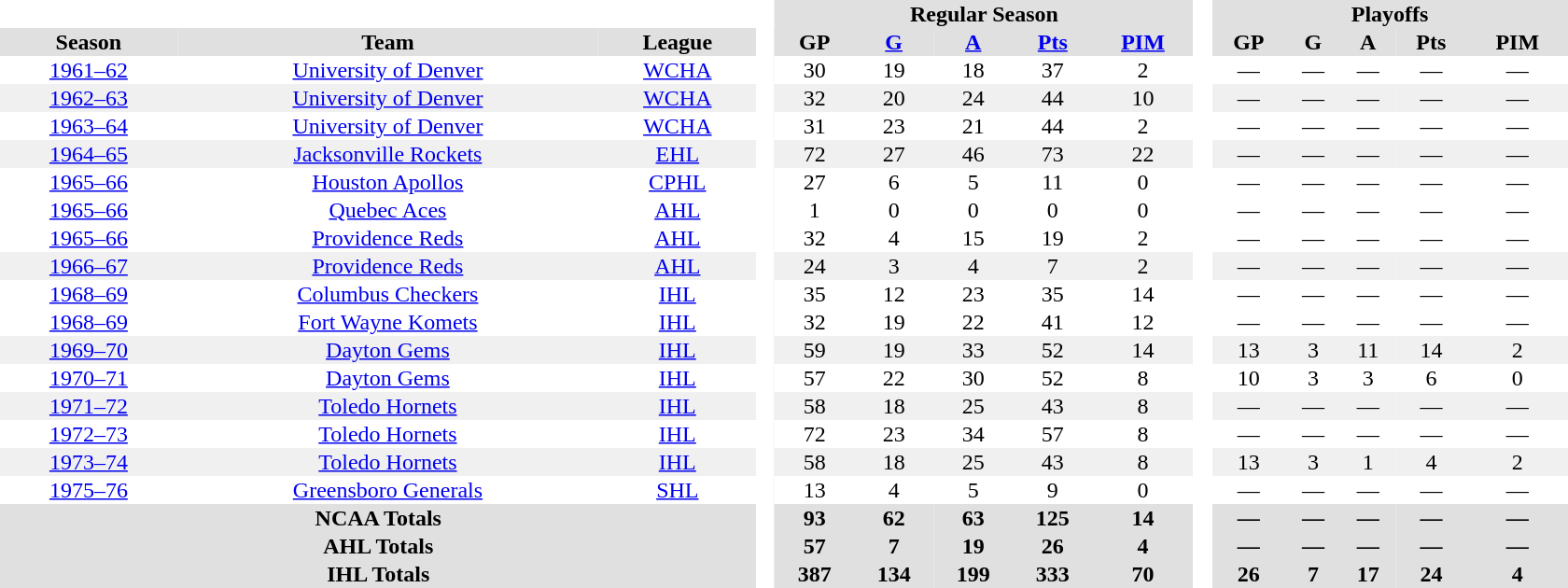<table border="0" cellpadding="1" cellspacing="0" style="text-align:center; width:70em">
<tr bgcolor="#e0e0e0">
<th colspan="3"  bgcolor="#ffffff"> </th>
<th rowspan="99" bgcolor="#ffffff"> </th>
<th colspan="5">Regular Season</th>
<th rowspan="99" bgcolor="#ffffff"> </th>
<th colspan="5">Playoffs</th>
</tr>
<tr bgcolor="#e0e0e0">
<th>Season</th>
<th>Team</th>
<th>League</th>
<th>GP</th>
<th><a href='#'>G</a></th>
<th><a href='#'>A</a></th>
<th><a href='#'>Pts</a></th>
<th><a href='#'>PIM</a></th>
<th>GP</th>
<th>G</th>
<th>A</th>
<th>Pts</th>
<th>PIM</th>
</tr>
<tr>
<td><a href='#'>1961–62</a></td>
<td><a href='#'>University of Denver</a></td>
<td><a href='#'>WCHA</a></td>
<td>30</td>
<td>19</td>
<td>18</td>
<td>37</td>
<td>2</td>
<td>—</td>
<td>—</td>
<td>—</td>
<td>—</td>
<td>—</td>
</tr>
<tr bgcolor=f0f0f0>
<td><a href='#'>1962–63</a></td>
<td><a href='#'>University of Denver</a></td>
<td><a href='#'>WCHA</a></td>
<td>32</td>
<td>20</td>
<td>24</td>
<td>44</td>
<td>10</td>
<td>—</td>
<td>—</td>
<td>—</td>
<td>—</td>
<td>—</td>
</tr>
<tr>
<td><a href='#'>1963–64</a></td>
<td><a href='#'>University of Denver</a></td>
<td><a href='#'>WCHA</a></td>
<td>31</td>
<td>23</td>
<td>21</td>
<td>44</td>
<td>2</td>
<td>—</td>
<td>—</td>
<td>—</td>
<td>—</td>
<td>—</td>
</tr>
<tr bgcolor=f0f0f0>
<td><a href='#'>1964–65</a></td>
<td><a href='#'>Jacksonville Rockets</a></td>
<td><a href='#'>EHL</a></td>
<td>72</td>
<td>27</td>
<td>46</td>
<td>73</td>
<td>22</td>
<td>—</td>
<td>—</td>
<td>—</td>
<td>—</td>
<td>—</td>
</tr>
<tr>
<td><a href='#'>1965–66</a></td>
<td><a href='#'>Houston Apollos</a></td>
<td><a href='#'>CPHL</a></td>
<td>27</td>
<td>6</td>
<td>5</td>
<td>11</td>
<td>0</td>
<td>—</td>
<td>—</td>
<td>—</td>
<td>—</td>
<td>—</td>
</tr>
<tr>
<td><a href='#'>1965–66</a></td>
<td><a href='#'>Quebec Aces</a></td>
<td><a href='#'>AHL</a></td>
<td>1</td>
<td>0</td>
<td>0</td>
<td>0</td>
<td>0</td>
<td>—</td>
<td>—</td>
<td>—</td>
<td>—</td>
<td>—</td>
</tr>
<tr>
<td><a href='#'>1965–66</a></td>
<td><a href='#'>Providence Reds</a></td>
<td><a href='#'>AHL</a></td>
<td>32</td>
<td>4</td>
<td>15</td>
<td>19</td>
<td>2</td>
<td>—</td>
<td>—</td>
<td>—</td>
<td>—</td>
<td>—</td>
</tr>
<tr bgcolor=f0f0f0>
<td><a href='#'>1966–67</a></td>
<td><a href='#'>Providence Reds</a></td>
<td><a href='#'>AHL</a></td>
<td>24</td>
<td>3</td>
<td>4</td>
<td>7</td>
<td>2</td>
<td>—</td>
<td>—</td>
<td>—</td>
<td>—</td>
<td>—</td>
</tr>
<tr>
<td><a href='#'>1968–69</a></td>
<td><a href='#'>Columbus Checkers</a></td>
<td><a href='#'>IHL</a></td>
<td>35</td>
<td>12</td>
<td>23</td>
<td>35</td>
<td>14</td>
<td>—</td>
<td>—</td>
<td>—</td>
<td>—</td>
<td>—</td>
</tr>
<tr>
<td><a href='#'>1968–69</a></td>
<td><a href='#'>Fort Wayne Komets</a></td>
<td><a href='#'>IHL</a></td>
<td>32</td>
<td>19</td>
<td>22</td>
<td>41</td>
<td>12</td>
<td>—</td>
<td>—</td>
<td>—</td>
<td>—</td>
<td>—</td>
</tr>
<tr bgcolor=f0f0f0>
<td><a href='#'>1969–70</a></td>
<td><a href='#'>Dayton Gems</a></td>
<td><a href='#'>IHL</a></td>
<td>59</td>
<td>19</td>
<td>33</td>
<td>52</td>
<td>14</td>
<td>13</td>
<td>3</td>
<td>11</td>
<td>14</td>
<td>2</td>
</tr>
<tr>
<td><a href='#'>1970–71</a></td>
<td><a href='#'>Dayton Gems</a></td>
<td><a href='#'>IHL</a></td>
<td>57</td>
<td>22</td>
<td>30</td>
<td>52</td>
<td>8</td>
<td>10</td>
<td>3</td>
<td>3</td>
<td>6</td>
<td>0</td>
</tr>
<tr bgcolor=f0f0f0>
<td><a href='#'>1971–72</a></td>
<td><a href='#'>Toledo Hornets</a></td>
<td><a href='#'>IHL</a></td>
<td>58</td>
<td>18</td>
<td>25</td>
<td>43</td>
<td>8</td>
<td>—</td>
<td>—</td>
<td>—</td>
<td>—</td>
<td>—</td>
</tr>
<tr>
<td><a href='#'>1972–73</a></td>
<td><a href='#'>Toledo Hornets</a></td>
<td><a href='#'>IHL</a></td>
<td>72</td>
<td>23</td>
<td>34</td>
<td>57</td>
<td>8</td>
<td>—</td>
<td>—</td>
<td>—</td>
<td>—</td>
<td>—</td>
</tr>
<tr bgcolor=f0f0f0>
<td><a href='#'>1973–74</a></td>
<td><a href='#'>Toledo Hornets</a></td>
<td><a href='#'>IHL</a></td>
<td>58</td>
<td>18</td>
<td>25</td>
<td>43</td>
<td>8</td>
<td>13</td>
<td>3</td>
<td>1</td>
<td>4</td>
<td>2</td>
</tr>
<tr>
<td><a href='#'>1975–76</a></td>
<td><a href='#'>Greensboro Generals</a></td>
<td><a href='#'>SHL</a></td>
<td>13</td>
<td>4</td>
<td>5</td>
<td>9</td>
<td>0</td>
<td>—</td>
<td>—</td>
<td>—</td>
<td>—</td>
<td>—</td>
</tr>
<tr bgcolor="#e0e0e0">
<th colspan="3">NCAA Totals</th>
<th>93</th>
<th>62</th>
<th>63</th>
<th>125</th>
<th>14</th>
<th>—</th>
<th>—</th>
<th>—</th>
<th>—</th>
<th>—</th>
</tr>
<tr bgcolor="#e0e0e0">
<th colspan="3">AHL Totals</th>
<th>57</th>
<th>7</th>
<th>19</th>
<th>26</th>
<th>4</th>
<th>—</th>
<th>—</th>
<th>—</th>
<th>—</th>
<th>—</th>
</tr>
<tr bgcolor="#e0e0e0">
<th colspan="3">IHL Totals</th>
<th>387</th>
<th>134</th>
<th>199</th>
<th>333</th>
<th>70</th>
<th>26</th>
<th>7</th>
<th>17</th>
<th>24</th>
<th>4</th>
</tr>
</table>
